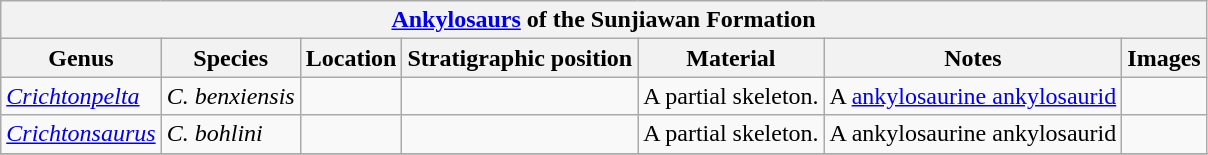<table class="wikitable" align="center">
<tr>
<th colspan="7" align="center"><a href='#'>Ankylosaurs</a> of the Sunjiawan Formation</th>
</tr>
<tr>
<th>Genus</th>
<th>Species</th>
<th>Location</th>
<th>Stratigraphic position</th>
<th>Material</th>
<th>Notes</th>
<th>Images</th>
</tr>
<tr>
<td><em><a href='#'>Crichtonpelta</a></em></td>
<td><em>C. benxiensis</em></td>
<td></td>
<td></td>
<td>A partial skeleton.</td>
<td>A <a href='#'>ankylosaurine ankylosaurid</a></td>
<td></td>
</tr>
<tr>
<td><em><a href='#'>Crichtonsaurus</a></em></td>
<td><em>C. bohlini</em></td>
<td></td>
<td></td>
<td>A partial skeleton.</td>
<td>A ankylosaurine ankylosaurid</td>
<td></td>
</tr>
<tr>
</tr>
</table>
